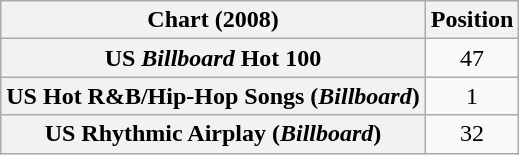<table class="wikitable sortable plainrowheaders" style="text-align:center">
<tr>
<th scope="col">Chart (2008)</th>
<th scope="col">Position</th>
</tr>
<tr>
<th scope="row">US <em>Billboard</em> Hot 100</th>
<td>47</td>
</tr>
<tr>
<th scope="row">US Hot R&B/Hip-Hop Songs (<em>Billboard</em>)</th>
<td>1</td>
</tr>
<tr>
<th scope="row">US Rhythmic Airplay (<em>Billboard</em>)</th>
<td>32</td>
</tr>
</table>
